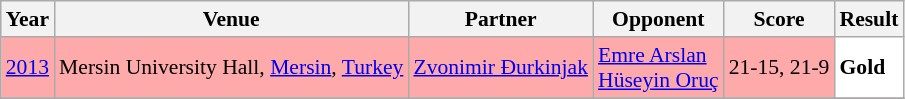<table class="sortable wikitable" style="font-size: 90%;">
<tr>
<th>Year</th>
<th>Venue</th>
<th>Partner</th>
<th>Opponent</th>
<th>Score</th>
<th>Result</th>
</tr>
<tr style="background:#FFAAAA">
<td align="center"><a href='#'>2013</a></td>
<td align="left">Mersin University Hall, <a href='#'>Mersin</a>, <a href='#'>Turkey</a></td>
<td align="left"> <a href='#'>Zvonimir Đurkinjak</a></td>
<td align="left"> <a href='#'>Emre Arslan</a><br> <a href='#'>Hüseyin Oruç</a></td>
<td align="left">21-15, 21-9</td>
<td style="text-align:left; background:white"> <strong>Gold</strong></td>
</tr>
<tr>
</tr>
</table>
